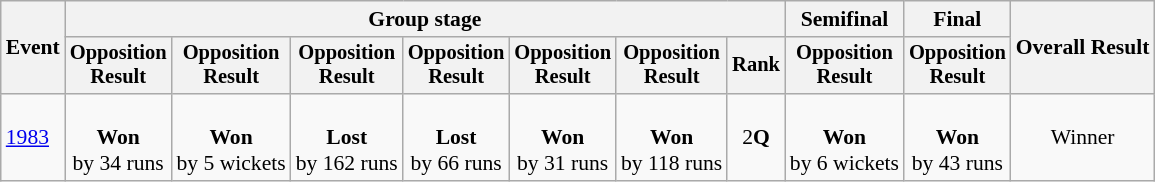<table class=wikitable style=font-size:90%;text-align:center>
<tr>
<th rowspan=2>Event</th>
<th colspan=7>Group stage</th>
<th>Semifinal</th>
<th>Final</th>
<th rowspan=2>Overall Result</th>
</tr>
<tr style=font-size:95%>
<th>Opposition<br>Result</th>
<th>Opposition<br>Result</th>
<th>Opposition<br>Result</th>
<th>Opposition<br>Result</th>
<th>Opposition<br>Result</th>
<th>Opposition<br>Result</th>
<th>Rank</th>
<th>Opposition<br>Result</th>
<th>Opposition<br>Result</th>
</tr>
<tr>
<td align=left><a href='#'>1983</a></td>
<td><br><strong>Won</strong> <br> by 34 runs</td>
<td><br><strong>Won</strong> <br> by 5 wickets</td>
<td><br><strong>Lost</strong> <br> by 162 runs</td>
<td><br><strong>Lost</strong> <br> by 66 runs</td>
<td><br><strong>Won</strong> <br> by 31 runs</td>
<td><br><strong>Won</strong> <br> by 118 runs</td>
<td>2<strong>Q</strong></td>
<td><br><strong>Won</strong> <br> by 6 wickets</td>
<td><br><strong>Won</strong> <br> by 43 runs</td>
<td>Winner</td>
</tr>
</table>
